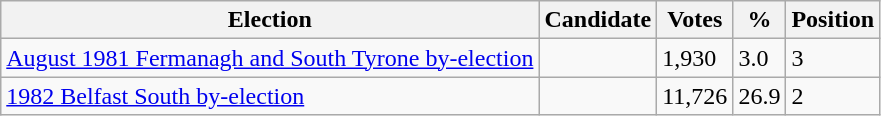<table class="wikitable sortable">
<tr>
<th>Election</th>
<th>Candidate</th>
<th>Votes</th>
<th>%</th>
<th>Position</th>
</tr>
<tr>
<td><a href='#'>August 1981 Fermanagh and South Tyrone by-election</a></td>
<td></td>
<td>1,930</td>
<td>3.0</td>
<td>3</td>
</tr>
<tr>
<td><a href='#'>1982 Belfast South by-election</a></td>
<td></td>
<td>11,726</td>
<td>26.9</td>
<td>2</td>
</tr>
</table>
